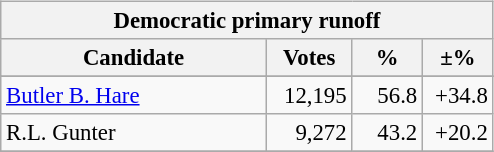<table class="wikitable" align="left" style="margin: 1em 1em 1em 0; font-size: 95%;">
<tr>
<th colspan="4">Democratic primary runoff</th>
</tr>
<tr>
<th colspan="1" style="width: 170px">Candidate</th>
<th style="width: 50px">Votes</th>
<th style="width: 40px">%</th>
<th style="width: 40px">±%</th>
</tr>
<tr>
</tr>
<tr>
<td><a href='#'>Butler B. Hare</a></td>
<td align="right">12,195</td>
<td align="right">56.8</td>
<td align="right">+34.8</td>
</tr>
<tr>
<td>R.L. Gunter</td>
<td align="right">9,272</td>
<td align="right">43.2</td>
<td align="right">+20.2</td>
</tr>
<tr>
</tr>
</table>
